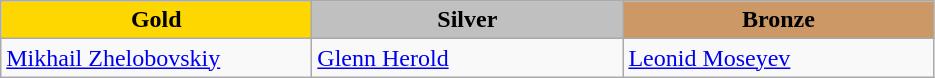<table class="wikitable" style="text-align:left">
<tr align="center">
<td width=200 bgcolor=gold><strong>Gold</strong></td>
<td width=200 bgcolor=silver><strong>Silver</strong></td>
<td width=200 bgcolor=CC9966><strong>Bronze</strong></td>
</tr>
<tr>
<td><a href='#'>Mikhail Zhelobovskiy</a><br><em></em></td>
<td><a href='#'>Glenn Herold</a><br><em></em></td>
<td><a href='#'>Leonid Moseyev</a><br><em></em></td>
</tr>
</table>
